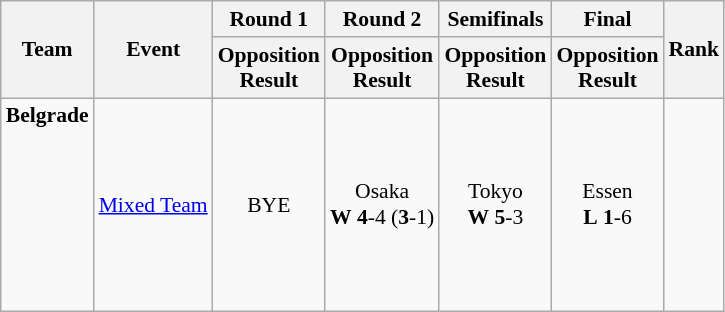<table class="wikitable" border="1" style="font-size:90%">
<tr>
<th rowspan=2>Team</th>
<th rowspan=2>Event</th>
<th>Round 1</th>
<th>Round 2</th>
<th>Semifinals</th>
<th>Final</th>
<th rowspan=2>Rank</th>
</tr>
<tr>
<th>Opposition<br>Result</th>
<th>Opposition<br>Result</th>
<th>Opposition<br>Result</th>
<th>Opposition<br>Result</th>
</tr>
<tr>
<td><strong>Belgrade</strong><br><br><br><br><br><br><br><br></td>
<td><a href='#'>Mixed Team</a></td>
<td align=center>BYE</td>
<td align=center>Osaka <br> <strong>W</strong> <strong>4</strong>-4 (<strong>3</strong>-1)</td>
<td align=center>Tokyo <br> <strong>W</strong> <strong>5</strong>-3</td>
<td align=center>Essen <br> <strong>L</strong> <strong>1</strong>-6</td>
<td align=center></td>
</tr>
</table>
